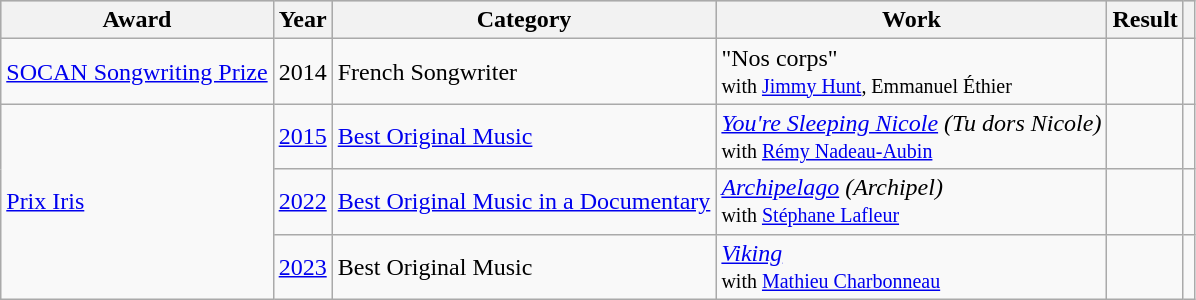<table class="wikitable sortable">
<tr style="background:#ccc; text-align:center;">
<th>Award</th>
<th>Year</th>
<th>Category</th>
<th>Work</th>
<th>Result</th>
<th class="unsortable"></th>
</tr>
<tr>
<td><a href='#'>SOCAN Songwriting Prize</a></td>
<td>2014</td>
<td>French Songwriter</td>
<td>"Nos corps"<br><small>with <a href='#'>Jimmy Hunt</a>, Emmanuel Éthier</small></td>
<td></td>
<td></td>
</tr>
<tr>
<td rowspan=3><a href='#'>Prix Iris</a></td>
<td><a href='#'>2015</a></td>
<td><a href='#'>Best Original Music</a></td>
<td><em><a href='#'>You're Sleeping Nicole</a> (Tu dors Nicole)</em><br><small>with <a href='#'>Rémy Nadeau-Aubin</a></small></td>
<td></td>
<td></td>
</tr>
<tr>
<td><a href='#'>2022</a></td>
<td><a href='#'>Best Original Music in a Documentary</a></td>
<td><em><a href='#'>Archipelago</a> (Archipel)</em><br><small>with <a href='#'>Stéphane Lafleur</a></small></td>
<td></td>
<td></td>
</tr>
<tr>
<td><a href='#'>2023</a></td>
<td>Best Original Music</td>
<td><em><a href='#'>Viking</a></em><br><small>with <a href='#'>Mathieu Charbonneau</a></small></td>
<td></td>
<td></td>
</tr>
</table>
